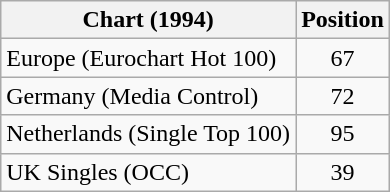<table class="wikitable sortable">
<tr>
<th>Chart (1994)</th>
<th>Position</th>
</tr>
<tr>
<td>Europe (Eurochart Hot 100)</td>
<td align="center">67</td>
</tr>
<tr>
<td>Germany (Media Control)</td>
<td align="center">72</td>
</tr>
<tr>
<td>Netherlands (Single Top 100)</td>
<td align="center">95</td>
</tr>
<tr>
<td>UK Singles (OCC)</td>
<td align="center">39</td>
</tr>
</table>
